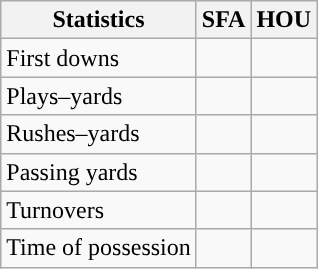<table class="wikitable" style="float:left">
<tr>
<th>Statistics</th>
<th>SFA</th>
<th>HOU</th>
</tr>
<tr>
<td>First downs</td>
<td></td>
<td></td>
</tr>
<tr>
<td>Plays–yards</td>
<td></td>
<td></td>
</tr>
<tr>
<td>Rushes–yards</td>
<td></td>
<td></td>
</tr>
<tr>
<td>Passing yards</td>
<td></td>
<td></td>
</tr>
<tr>
<td>Turnovers</td>
<td></td>
<td></td>
</tr>
<tr>
<td>Time of possession</td>
<td></td>
<td></td>
</tr>
</table>
